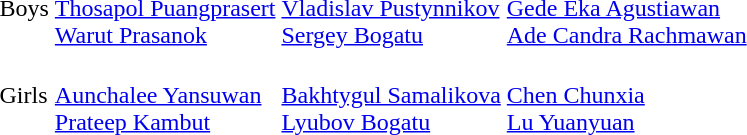<table>
<tr>
<td>Boys</td>
<td><br><a href='#'>Thosapol Puangprasert</a><br><a href='#'>Warut Prasanok</a></td>
<td><br><a href='#'>Vladislav Pustynnikov</a><br><a href='#'>Sergey Bogatu</a></td>
<td><br><a href='#'>Gede Eka Agustiawan</a><br><a href='#'>Ade Candra Rachmawan</a></td>
</tr>
<tr>
<td>Girls</td>
<td><br><a href='#'>Aunchalee Yansuwan</a><br><a href='#'>Prateep Kambut</a></td>
<td><br><a href='#'>Bakhtygul Samalikova</a><br><a href='#'>Lyubov Bogatu</a></td>
<td><br><a href='#'>Chen Chunxia</a><br><a href='#'>Lu Yuanyuan</a></td>
</tr>
</table>
